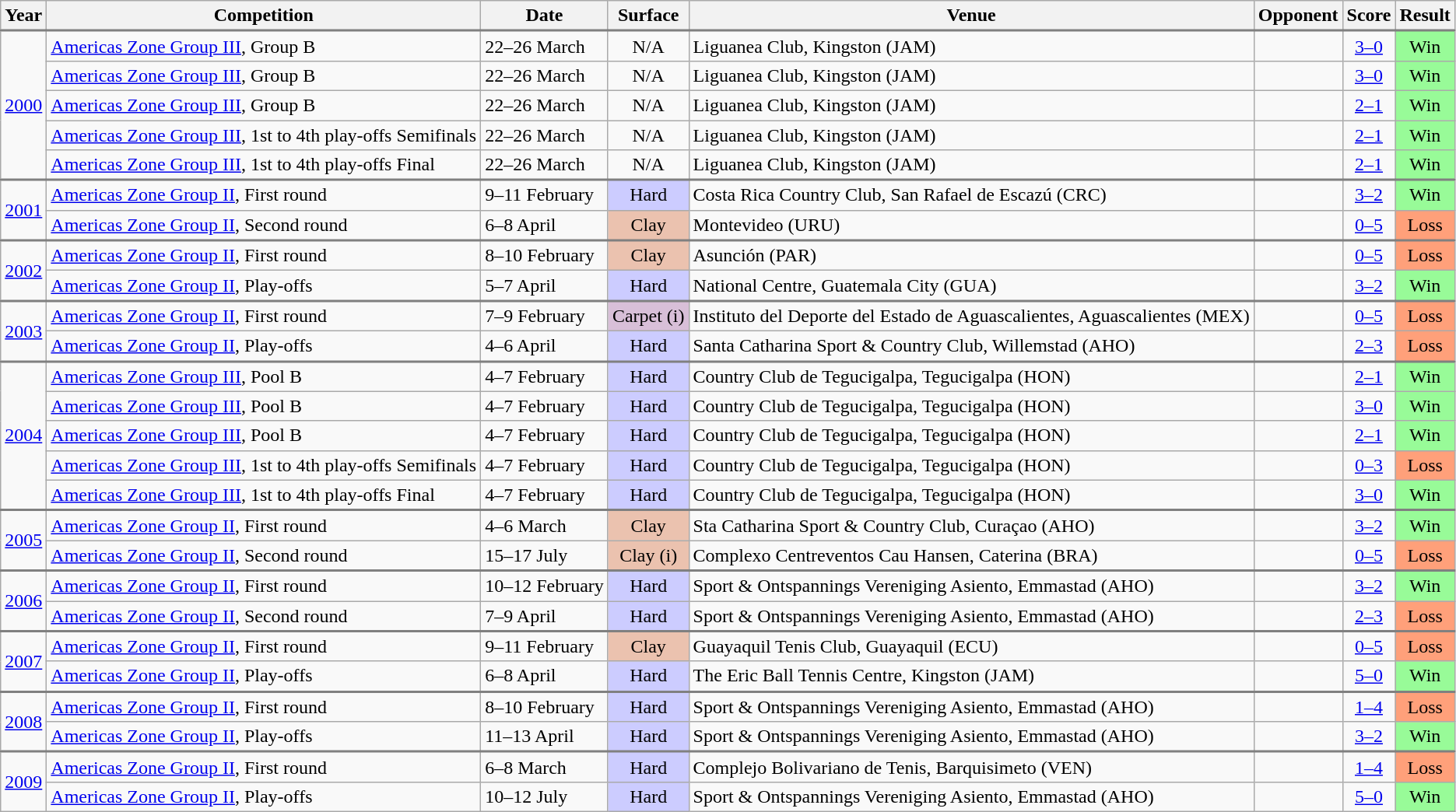<table class="wikitable sortable">
<tr>
<th scope="col">Year</th>
<th scope="col">Competition</th>
<th scope="col">Date</th>
<th scope="col">Surface</th>
<th scope="col">Venue</th>
<th scope="col">Opponent</th>
<th scope="col">Score</th>
<th scope="col">Result</th>
</tr>
<tr style="border-top:2px solid gray;">
<td align="center" rowspan="5"><a href='#'>2000</a></td>
<td><a href='#'>Americas Zone Group III</a>, Group B</td>
<td>22–26 March</td>
<td align="center">N/A</td>
<td>Liguanea Club, Kingston (JAM)</td>
<td></td>
<td align="center"><a href='#'>3–0</a></td>
<td align="center" bgcolor="#98FB98">Win</td>
</tr>
<tr>
<td><a href='#'>Americas Zone Group III</a>, Group B</td>
<td>22–26 March</td>
<td align="center">N/A</td>
<td>Liguanea Club, Kingston (JAM)</td>
<td></td>
<td align="center"><a href='#'>3–0</a></td>
<td align="center" bgcolor="#98FB98">Win</td>
</tr>
<tr>
<td><a href='#'>Americas Zone Group III</a>, Group B</td>
<td>22–26 March</td>
<td align="center">N/A</td>
<td>Liguanea Club, Kingston (JAM)</td>
<td></td>
<td align="center"><a href='#'>2–1</a></td>
<td align="center" bgcolor="#98FB98">Win</td>
</tr>
<tr>
<td><a href='#'>Americas Zone Group III</a>, 1st to 4th play-offs Semifinals</td>
<td>22–26 March</td>
<td align="center">N/A</td>
<td>Liguanea Club, Kingston (JAM)</td>
<td></td>
<td align="center"><a href='#'>2–1</a></td>
<td align="center" bgcolor="#98FB98">Win</td>
</tr>
<tr>
<td><a href='#'>Americas Zone Group III</a>, 1st to 4th play-offs Final</td>
<td>22–26 March</td>
<td align="center">N/A</td>
<td>Liguanea Club, Kingston (JAM)</td>
<td></td>
<td align="center"><a href='#'>2–1</a></td>
<td align="center" bgcolor="#98FB98">Win</td>
</tr>
<tr style="border-top:2px solid gray;">
<td align="center" rowspan="2"><a href='#'>2001</a></td>
<td><a href='#'>Americas Zone Group II</a>, First round</td>
<td>9–11 February</td>
<td align="center" bgcolor=ccccff>Hard</td>
<td>Costa Rica Country Club, San Rafael de Escazú (CRC)</td>
<td></td>
<td align="center"><a href='#'>3–2</a></td>
<td align="center" bgcolor="#98FB98">Win</td>
</tr>
<tr>
<td><a href='#'>Americas Zone Group II</a>, Second round</td>
<td>6–8 April</td>
<td align="center" bgcolor=ebc2af>Clay</td>
<td>Montevideo (URU)</td>
<td></td>
<td align="center"><a href='#'>0–5</a></td>
<td align="center" bgcolor="#FFA07A">Loss</td>
</tr>
<tr style="border-top:2px solid gray;">
<td align="center" rowspan="2"><a href='#'>2002</a></td>
<td><a href='#'>Americas Zone Group II</a>, First round</td>
<td>8–10 February</td>
<td align="center" bgcolor=ebc2af>Clay</td>
<td>Asunción (PAR)</td>
<td></td>
<td align="center"><a href='#'>0–5</a></td>
<td align="center" bgcolor="#FFA07A">Loss</td>
</tr>
<tr>
<td><a href='#'>Americas Zone Group II</a>, Play-offs</td>
<td>5–7 April</td>
<td align="center" bgcolor=ccccff>Hard</td>
<td>National Centre, Guatemala City (GUA)</td>
<td></td>
<td align="center"><a href='#'>3–2</a></td>
<td align="center" bgcolor="#98FB98">Win</td>
</tr>
<tr style="border-top:2px solid gray;">
<td align="center" rowspan="2"><a href='#'>2003</a></td>
<td><a href='#'>Americas Zone Group II</a>, First round</td>
<td>7–9 February</td>
<td align="center" bgcolor=thistle>Carpet (i)</td>
<td>Instituto del Deporte del Estado de Aguascalientes, Aguascalientes (MEX)</td>
<td></td>
<td align="center"><a href='#'>0–5</a></td>
<td align="center" bgcolor="#FFA07A">Loss</td>
</tr>
<tr>
<td><a href='#'>Americas Zone Group II</a>, Play-offs</td>
<td>4–6 April</td>
<td align="center" bgcolor=ccccff>Hard</td>
<td>Santa Catharina Sport & Country Club, Willemstad (AHO)</td>
<td></td>
<td align="center"><a href='#'>2–3</a></td>
<td align="center" bgcolor="#FFA07A">Loss</td>
</tr>
<tr style="border-top:2px solid gray;">
<td align="center" rowspan="5"><a href='#'>2004</a></td>
<td><a href='#'>Americas Zone Group III</a>, Pool B</td>
<td>4–7 February</td>
<td align="center" bgcolor=ccccff>Hard</td>
<td>Country Club de Tegucigalpa, Tegucigalpa (HON)</td>
<td></td>
<td align="center"><a href='#'>2–1</a></td>
<td align="center" bgcolor="#98FB98">Win</td>
</tr>
<tr>
<td><a href='#'>Americas Zone Group III</a>, Pool B</td>
<td>4–7 February</td>
<td align="center" bgcolor=ccccff>Hard</td>
<td>Country Club de Tegucigalpa, Tegucigalpa (HON)</td>
<td></td>
<td align="center"><a href='#'>3–0</a></td>
<td align="center" bgcolor="#98FB98">Win</td>
</tr>
<tr>
<td><a href='#'>Americas Zone Group III</a>, Pool B</td>
<td>4–7 February</td>
<td align="center" bgcolor=ccccff>Hard</td>
<td>Country Club de Tegucigalpa, Tegucigalpa (HON)</td>
<td></td>
<td align="center"><a href='#'>2–1</a></td>
<td align="center" bgcolor="#98FB98">Win</td>
</tr>
<tr>
<td><a href='#'>Americas Zone Group III</a>, 1st to 4th play-offs Semifinals</td>
<td>4–7 February</td>
<td align="center" bgcolor=ccccff>Hard</td>
<td>Country Club de Tegucigalpa, Tegucigalpa (HON)</td>
<td></td>
<td align="center"><a href='#'>0–3</a></td>
<td align="center" bgcolor="#FFA07A">Loss</td>
</tr>
<tr>
<td><a href='#'>Americas Zone Group III</a>, 1st to 4th play-offs Final</td>
<td>4–7 February</td>
<td align="center" bgcolor=ccccff>Hard</td>
<td>Country Club de Tegucigalpa, Tegucigalpa (HON)</td>
<td></td>
<td align="center"><a href='#'>3–0</a></td>
<td align="center" bgcolor="#98FB98">Win</td>
</tr>
<tr style="border-top:2px solid gray;">
<td align="center" rowspan="2"><a href='#'>2005</a></td>
<td><a href='#'>Americas Zone Group II</a>, First round</td>
<td>4–6 March</td>
<td align="center" bgcolor=ebc2af>Clay</td>
<td>Sta Catharina Sport & Country Club, Curaçao (AHO)</td>
<td></td>
<td align="center"><a href='#'>3–2</a></td>
<td align="center" bgcolor="#98FB98">Win</td>
</tr>
<tr>
<td><a href='#'>Americas Zone Group II</a>, Second round</td>
<td>15–17 July</td>
<td align="center" bgcolor=ebc2af>Clay (i)</td>
<td>Complexo Centreventos Cau Hansen, Caterina (BRA)</td>
<td></td>
<td align="center"><a href='#'>0–5</a></td>
<td align="center" bgcolor="#FFA07A">Loss</td>
</tr>
<tr style="border-top:2px solid gray;">
<td align="center" rowspan="2"><a href='#'>2006</a></td>
<td><a href='#'>Americas Zone Group II</a>, First round</td>
<td>10–12 February</td>
<td align="center" bgcolor=ccccff>Hard</td>
<td>Sport & Ontspannings Vereniging Asiento, Emmastad (AHO)</td>
<td></td>
<td align="center"><a href='#'>3–2</a></td>
<td align="center" bgcolor="#98FB98">Win</td>
</tr>
<tr>
<td><a href='#'>Americas Zone Group II</a>, Second round</td>
<td>7–9 April</td>
<td align="center" bgcolor=ccccff>Hard</td>
<td>Sport & Ontspannings Vereniging Asiento, Emmastad (AHO)</td>
<td></td>
<td align="center"><a href='#'>2–3</a></td>
<td align="center" bgcolor="#FFA07A">Loss</td>
</tr>
<tr style="border-top:2px solid gray;">
<td align="center" rowspan="2"><a href='#'>2007</a></td>
<td><a href='#'>Americas Zone Group II</a>, First round</td>
<td>9–11 February</td>
<td align="center" bgcolor=ebc2af>Clay</td>
<td>Guayaquil Tenis Club, Guayaquil (ECU)</td>
<td></td>
<td align="center"><a href='#'>0–5</a></td>
<td align="center" bgcolor="#FFA07A">Loss</td>
</tr>
<tr>
<td><a href='#'>Americas Zone Group II</a>, Play-offs</td>
<td>6–8 April</td>
<td align="center" bgcolor=ccccff>Hard</td>
<td>The Eric Ball Tennis Centre, Kingston (JAM)</td>
<td></td>
<td align="center"><a href='#'>5–0</a></td>
<td align="center" bgcolor="#98FB98">Win</td>
</tr>
<tr style="border-top:2px solid gray;">
<td align="center" rowspan="2"><a href='#'>2008</a></td>
<td><a href='#'>Americas Zone Group II</a>, First round</td>
<td>8–10 February</td>
<td align="center" bgcolor=ccccff>Hard</td>
<td>Sport & Ontspannings Vereniging Asiento, Emmastad (AHO)</td>
<td></td>
<td align="center"><a href='#'>1–4</a></td>
<td align="center" bgcolor="#FFA07A">Loss</td>
</tr>
<tr>
<td><a href='#'>Americas Zone Group II</a>, Play-offs</td>
<td>11–13 April</td>
<td align="center" bgcolor=ccccff>Hard</td>
<td>Sport & Ontspannings Vereniging Asiento, Emmastad (AHO)</td>
<td></td>
<td align="center"><a href='#'>3–2</a></td>
<td align="center" bgcolor="#98FB98">Win</td>
</tr>
<tr style="border-top:2px solid gray;">
<td align="center" rowspan="2"><a href='#'>2009</a></td>
<td><a href='#'>Americas Zone Group II</a>, First round</td>
<td>6–8 March</td>
<td align="center" bgcolor=ccccff>Hard</td>
<td>Complejo Bolivariano de Tenis, Barquisimeto (VEN)</td>
<td></td>
<td align="center"><a href='#'>1–4</a></td>
<td align="center" bgcolor="#FFA07A">Loss</td>
</tr>
<tr>
<td><a href='#'>Americas Zone Group II</a>, Play-offs</td>
<td>10–12 July</td>
<td align="center" bgcolor=ccccff>Hard</td>
<td>Sport & Ontspannings Vereniging Asiento, Emmastad (AHO)</td>
<td></td>
<td align="center"><a href='#'>5–0</a></td>
<td align="center" bgcolor="#98FB98">Win</td>
</tr>
</table>
